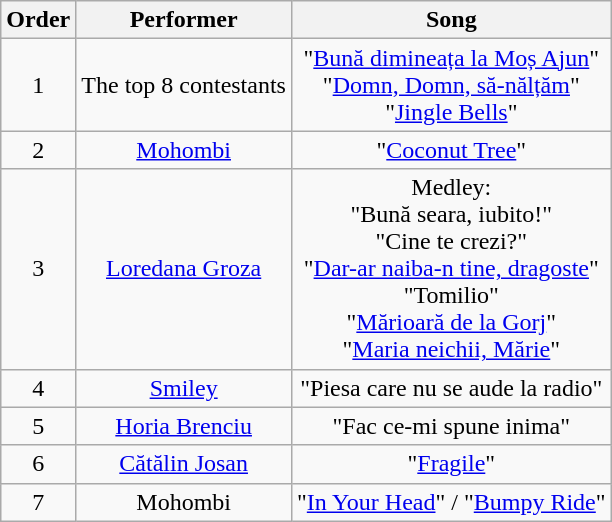<table class="wikitable" style="text-align:center">
<tr>
<th>Order</th>
<th>Performer</th>
<th>Song</th>
</tr>
<tr>
<td>1</td>
<td>The top 8 contestants</td>
<td>"<a href='#'>Bună dimineața la Moș Ajun</a>"<br>"<a href='#'>Domn, Domn, să-nălțăm</a>"<br>"<a href='#'>Jingle Bells</a>"</td>
</tr>
<tr>
<td>2</td>
<td><a href='#'>Mohombi</a></td>
<td>"<a href='#'>Coconut Tree</a>"</td>
</tr>
<tr>
<td>3</td>
<td><a href='#'>Loredana Groza</a></td>
<td>Medley:<br>"Bună seara, iubito!"<br>"Cine te crezi?"<br>"<a href='#'>Dar-ar naiba-n tine, dragoste</a>"<br>"Tomilio"<br>"<a href='#'>Mărioară de la Gorj</a>"<br>"<a href='#'>Maria neichii, Mărie</a>"</td>
</tr>
<tr>
<td>4</td>
<td><a href='#'>Smiley</a></td>
<td>"Piesa care nu se aude la radio"</td>
</tr>
<tr>
<td>5</td>
<td><a href='#'>Horia Brenciu</a></td>
<td>"Fac ce-mi spune inima"</td>
</tr>
<tr>
<td>6</td>
<td><a href='#'>Cătălin Josan</a></td>
<td>"<a href='#'>Fragile</a>"</td>
</tr>
<tr>
<td>7</td>
<td>Mohombi</td>
<td>"<a href='#'>In Your Head</a>" / "<a href='#'>Bumpy Ride</a>"</td>
</tr>
</table>
